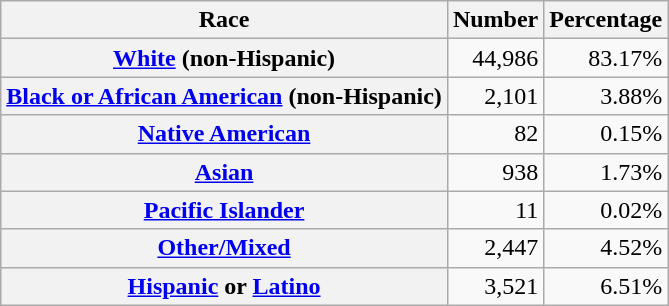<table class="wikitable" style="text-align:right">
<tr>
<th scope="col">Race</th>
<th scope="col">Number</th>
<th scope="col">Percentage</th>
</tr>
<tr>
<th scope="row"><a href='#'>White</a> (non-Hispanic)</th>
<td>44,986</td>
<td>83.17%</td>
</tr>
<tr>
<th scope="row"><a href='#'>Black or African American</a> (non-Hispanic)</th>
<td>2,101</td>
<td>3.88%</td>
</tr>
<tr>
<th scope="row"><a href='#'>Native American</a></th>
<td>82</td>
<td>0.15%</td>
</tr>
<tr>
<th scope="row"><a href='#'>Asian</a></th>
<td>938</td>
<td>1.73%</td>
</tr>
<tr>
<th scope="row"><a href='#'>Pacific Islander</a></th>
<td>11</td>
<td>0.02%</td>
</tr>
<tr>
<th scope="row"><a href='#'>Other/Mixed</a></th>
<td>2,447</td>
<td>4.52%</td>
</tr>
<tr>
<th scope="row"><a href='#'>Hispanic</a> or <a href='#'>Latino</a></th>
<td>3,521</td>
<td>6.51%</td>
</tr>
</table>
